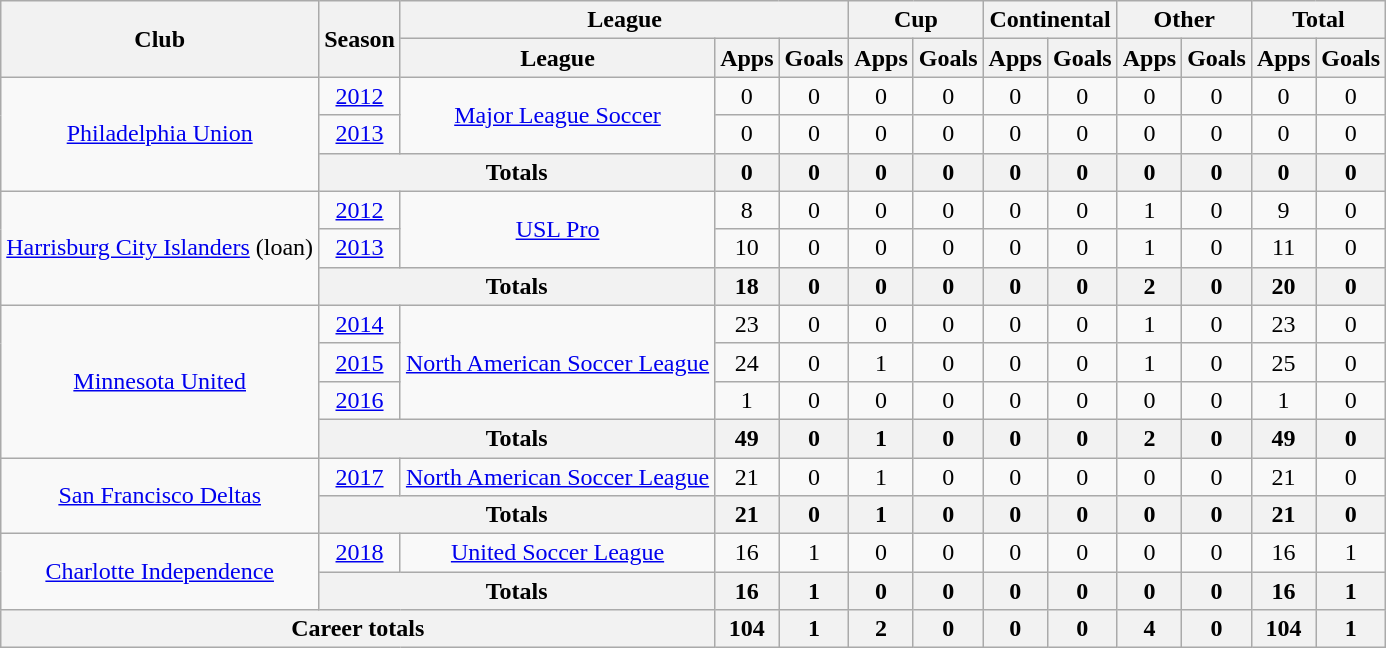<table class="wikitable" Style="text-align: center">
<tr>
<th rowspan="2">Club</th>
<th rowspan="2">Season</th>
<th colspan="3">League</th>
<th colspan="2">Cup</th>
<th colspan="2">Continental</th>
<th colspan="2">Other</th>
<th colspan="2">Total</th>
</tr>
<tr>
<th>League</th>
<th>Apps</th>
<th>Goals</th>
<th>Apps</th>
<th>Goals</th>
<th>Apps</th>
<th>Goals</th>
<th>Apps</th>
<th>Goals</th>
<th>Apps</th>
<th>Goals</th>
</tr>
<tr>
<td rowspan="3"><a href='#'>Philadelphia Union</a></td>
<td><a href='#'>2012</a></td>
<td rowspan="2"><a href='#'>Major League Soccer</a></td>
<td>0</td>
<td>0</td>
<td>0</td>
<td>0</td>
<td>0</td>
<td>0</td>
<td>0</td>
<td>0</td>
<td>0</td>
<td>0</td>
</tr>
<tr>
<td><a href='#'>2013</a></td>
<td>0</td>
<td>0</td>
<td>0</td>
<td>0</td>
<td>0</td>
<td>0</td>
<td>0</td>
<td>0</td>
<td>0</td>
<td>0</td>
</tr>
<tr>
<th colspan="2">Totals</th>
<th>0</th>
<th>0</th>
<th>0</th>
<th>0</th>
<th>0</th>
<th>0</th>
<th>0</th>
<th>0</th>
<th>0</th>
<th>0</th>
</tr>
<tr>
<td rowspan="3"><a href='#'>Harrisburg City Islanders</a> (loan)</td>
<td><a href='#'>2012</a></td>
<td rowspan="2"><a href='#'>USL Pro</a></td>
<td>8</td>
<td>0</td>
<td>0</td>
<td>0</td>
<td>0</td>
<td>0</td>
<td>1</td>
<td>0</td>
<td>9</td>
<td>0</td>
</tr>
<tr>
<td><a href='#'>2013</a></td>
<td>10</td>
<td>0</td>
<td>0</td>
<td>0</td>
<td>0</td>
<td>0</td>
<td>1</td>
<td>0</td>
<td>11</td>
<td>0</td>
</tr>
<tr>
<th colspan="2">Totals</th>
<th>18</th>
<th>0</th>
<th>0</th>
<th>0</th>
<th>0</th>
<th>0</th>
<th>2</th>
<th>0</th>
<th>20</th>
<th>0</th>
</tr>
<tr>
<td rowspan="4"><a href='#'>Minnesota United</a></td>
<td><a href='#'>2014</a></td>
<td rowspan="3"><a href='#'>North American Soccer League</a></td>
<td>23</td>
<td>0</td>
<td>0</td>
<td>0</td>
<td>0</td>
<td>0</td>
<td>1</td>
<td>0</td>
<td>23</td>
<td>0</td>
</tr>
<tr>
<td><a href='#'>2015</a></td>
<td>24</td>
<td>0</td>
<td>1</td>
<td>0</td>
<td>0</td>
<td>0</td>
<td>1</td>
<td>0</td>
<td>25</td>
<td>0</td>
</tr>
<tr>
<td><a href='#'>2016</a></td>
<td>1</td>
<td>0</td>
<td>0</td>
<td>0</td>
<td>0</td>
<td>0</td>
<td>0</td>
<td>0</td>
<td>1</td>
<td>0</td>
</tr>
<tr>
<th colspan="2">Totals</th>
<th>49</th>
<th>0</th>
<th>1</th>
<th>0</th>
<th>0</th>
<th>0</th>
<th>2</th>
<th>0</th>
<th>49</th>
<th>0</th>
</tr>
<tr>
<td rowspan="2"><a href='#'>San Francisco Deltas</a></td>
<td><a href='#'>2017</a></td>
<td rowspan="1"><a href='#'>North American Soccer League</a></td>
<td>21</td>
<td>0</td>
<td>1</td>
<td>0</td>
<td>0</td>
<td>0</td>
<td>0</td>
<td>0</td>
<td>21</td>
<td>0</td>
</tr>
<tr>
<th colspan="2">Totals</th>
<th>21</th>
<th>0</th>
<th>1</th>
<th>0</th>
<th>0</th>
<th>0</th>
<th>0</th>
<th>0</th>
<th>21</th>
<th>0</th>
</tr>
<tr>
<td rowspan="2"><a href='#'>Charlotte Independence</a></td>
<td><a href='#'>2018</a></td>
<td rowspan="1"><a href='#'>United Soccer League</a></td>
<td>16</td>
<td>1</td>
<td>0</td>
<td>0</td>
<td>0</td>
<td>0</td>
<td>0</td>
<td>0</td>
<td>16</td>
<td>1</td>
</tr>
<tr>
<th colspan="2">Totals</th>
<th>16</th>
<th>1</th>
<th>0</th>
<th>0</th>
<th>0</th>
<th>0</th>
<th>0</th>
<th>0</th>
<th>16</th>
<th>1</th>
</tr>
<tr>
<th colspan="3">Career totals</th>
<th>104</th>
<th>1</th>
<th>2</th>
<th>0</th>
<th>0</th>
<th>0</th>
<th>4</th>
<th>0</th>
<th>104</th>
<th>1</th>
</tr>
</table>
